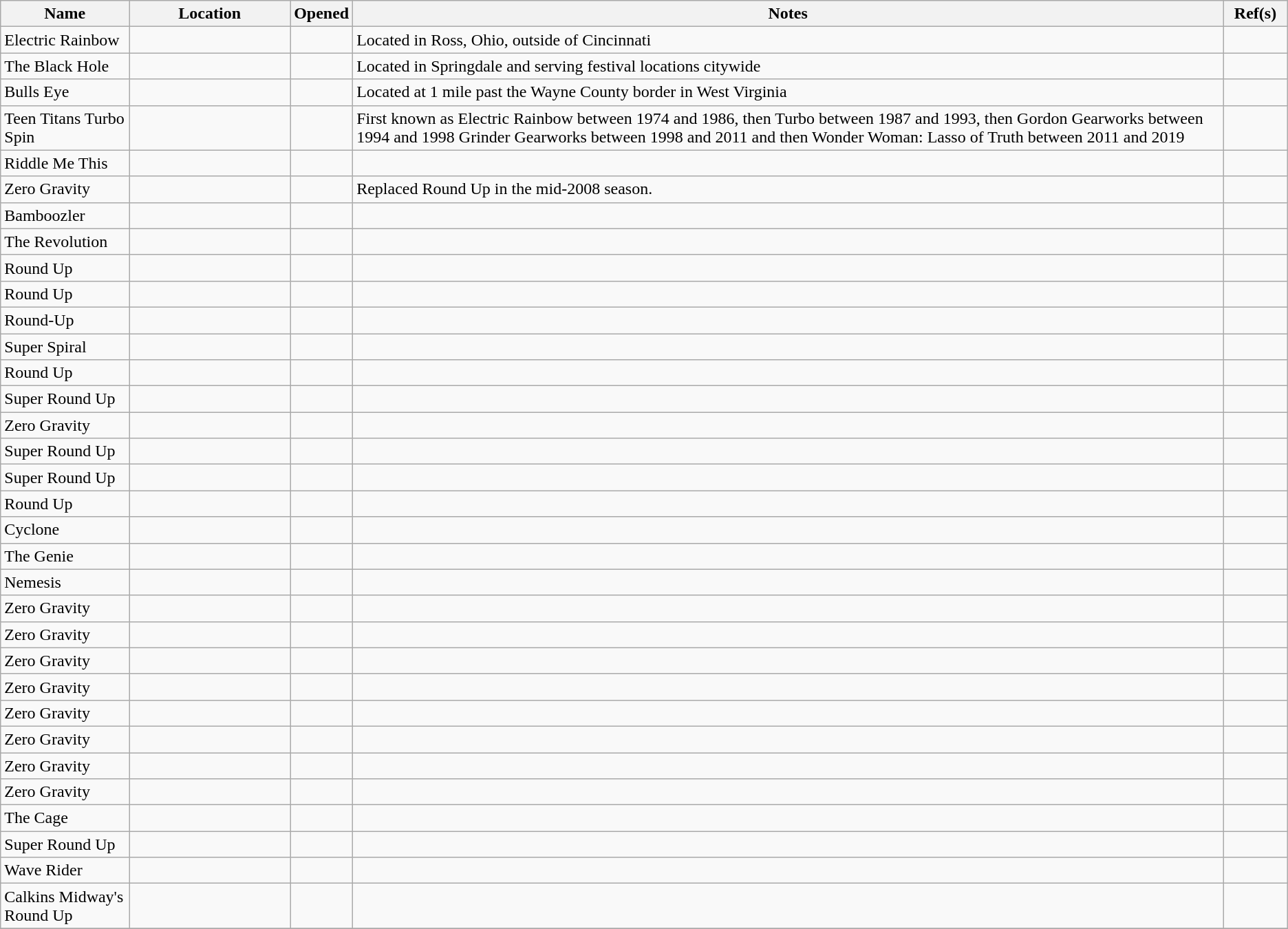<table class="wikitable sortable">
<tr>
<th width=10%>Name</th>
<th width=12.5%>Location</th>
<th>Opened</th>
<th>Notes</th>
<th width=5%>Ref(s)</th>
</tr>
<tr>
<td>Electric Rainbow</td>
<td></td>
<td></td>
<td>Located in Ross, Ohio, outside of Cincinnati</td>
<td></td>
</tr>
<tr>
<td>The Black Hole</td>
<td></td>
<td></td>
<td>Located in Springdale and serving festival locations citywide</td>
<td></td>
</tr>
<tr>
<td>Bulls Eye</td>
<td></td>
<td></td>
<td>Located at 1 mile past the Wayne County border in West Virginia</td>
<td></td>
</tr>
<tr>
<td>Teen Titans Turbo Spin</td>
<td></td>
<td></td>
<td>First known as Electric Rainbow between 1974 and 1986, then Turbo between 1987 and 1993, then Gordon Gearworks between 1994 and 1998 Grinder Gearworks between 1998 and 2011 and then Wonder Woman: Lasso of Truth between 2011 and 2019</td>
<td></td>
</tr>
<tr>
<td>Riddle Me This</td>
<td></td>
<td></td>
<td></td>
<td></td>
</tr>
<tr>
<td>Zero Gravity</td>
<td></td>
<td></td>
<td>Replaced Round Up in the mid-2008 season.</td>
<td></td>
</tr>
<tr>
<td>Bamboozler</td>
<td></td>
<td></td>
<td></td>
<td></td>
</tr>
<tr>
<td>The Revolution</td>
<td></td>
<td></td>
<td></td>
<td></td>
</tr>
<tr>
<td>Round Up</td>
<td></td>
<td></td>
<td></td>
<td></td>
</tr>
<tr>
<td>Round Up</td>
<td></td>
<td></td>
<td></td>
<td></td>
</tr>
<tr>
<td>Round-Up</td>
<td></td>
<td></td>
<td></td>
<td></td>
</tr>
<tr>
<td>Super Spiral</td>
<td></td>
<td></td>
<td></td>
<td></td>
</tr>
<tr>
<td>Round Up</td>
<td></td>
<td></td>
<td></td>
<td></td>
</tr>
<tr>
<td>Super Round Up</td>
<td></td>
<td></td>
<td></td>
<td></td>
</tr>
<tr>
<td>Zero Gravity</td>
<td></td>
<td></td>
<td></td>
<td></td>
</tr>
<tr>
<td>Super Round Up</td>
<td></td>
<td></td>
<td></td>
<td></td>
</tr>
<tr>
<td>Super Round Up</td>
<td></td>
<td></td>
<td></td>
<td></td>
</tr>
<tr>
<td>Round Up</td>
<td></td>
<td></td>
<td></td>
<td></td>
</tr>
<tr>
<td>Cyclone</td>
<td></td>
<td></td>
<td></td>
<td></td>
</tr>
<tr>
<td>The Genie</td>
<td></td>
<td></td>
<td></td>
<td></td>
</tr>
<tr>
<td>Nemesis</td>
<td></td>
<td></td>
<td></td>
<td></td>
</tr>
<tr>
<td>Zero Gravity</td>
<td></td>
<td></td>
<td></td>
<td></td>
</tr>
<tr>
<td>Zero Gravity</td>
<td></td>
<td></td>
<td></td>
<td></td>
</tr>
<tr>
<td>Zero Gravity</td>
<td></td>
<td></td>
<td></td>
<td></td>
</tr>
<tr>
<td>Zero Gravity</td>
<td></td>
<td></td>
<td></td>
<td></td>
</tr>
<tr>
<td>Zero Gravity</td>
<td></td>
<td></td>
<td></td>
<td></td>
</tr>
<tr>
<td>Zero Gravity</td>
<td></td>
<td></td>
<td></td>
<td></td>
</tr>
<tr>
<td>Zero Gravity</td>
<td></td>
<td></td>
<td></td>
<td></td>
</tr>
<tr>
<td>Zero Gravity</td>
<td></td>
<td></td>
<td></td>
<td></td>
</tr>
<tr>
<td>The Cage</td>
<td></td>
<td></td>
<td></td>
<td></td>
</tr>
<tr>
<td>Super Round Up</td>
<td></td>
<td></td>
<td></td>
<td></td>
</tr>
<tr>
<td>Wave Rider</td>
<td></td>
<td></td>
<td></td>
<td></td>
</tr>
<tr>
<td>Calkins Midway's Round Up</td>
<td></td>
<td></td>
<td></td>
<td></td>
</tr>
<tr>
</tr>
</table>
